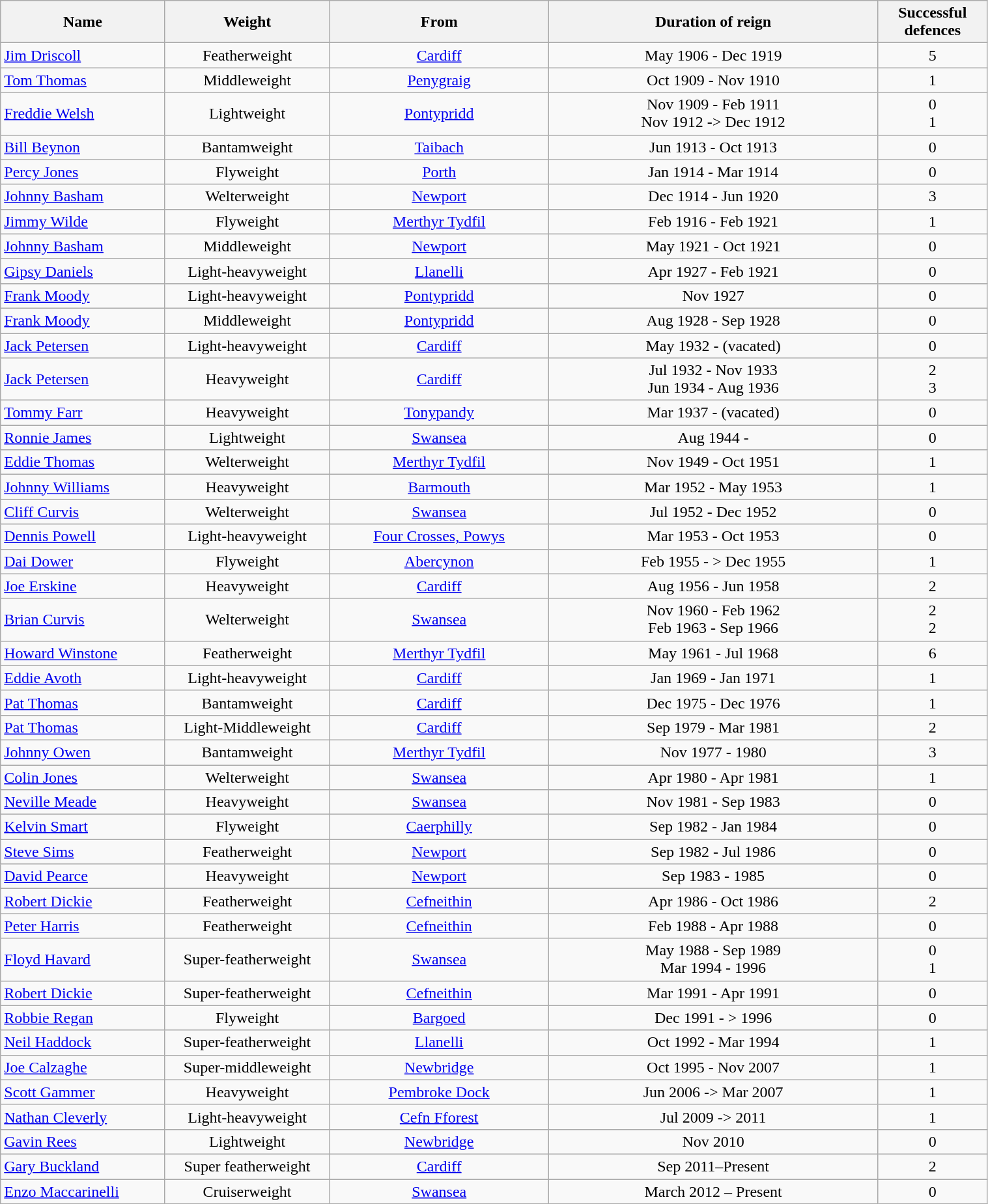<table class="wikitable" style="width:80%;">
<tr>
<th style="width:15%;">Name</th>
<th style="width:15%;">Weight</th>
<th style="width:20%;">From</th>
<th style="width:30%;">Duration of reign</th>
<th style="width:10%;">Successful defences</th>
</tr>
<tr align=center>
<td align=left><a href='#'>Jim Driscoll</a></td>
<td>Featherweight</td>
<td><a href='#'>Cardiff</a></td>
<td>May 1906 - Dec 1919</td>
<td>5</td>
</tr>
<tr align=center>
<td align=left><a href='#'>Tom Thomas</a></td>
<td>Middleweight</td>
<td><a href='#'>Penygraig</a></td>
<td>Oct 1909 - Nov 1910</td>
<td>1</td>
</tr>
<tr align=center>
<td align=left><a href='#'>Freddie Welsh</a></td>
<td>Lightweight</td>
<td><a href='#'>Pontypridd</a></td>
<td>Nov 1909 - Feb 1911<br>Nov 1912 -> Dec 1912</td>
<td>0<br>1</td>
</tr>
<tr align=center>
<td align=left><a href='#'>Bill Beynon</a></td>
<td>Bantamweight</td>
<td><a href='#'>Taibach</a></td>
<td>Jun 1913 - Oct 1913</td>
<td>0</td>
</tr>
<tr align=center>
<td align=left><a href='#'>Percy Jones</a></td>
<td>Flyweight</td>
<td><a href='#'>Porth</a></td>
<td>Jan 1914 - Mar 1914</td>
<td>0</td>
</tr>
<tr align=center>
<td align=left><a href='#'>Johnny Basham</a></td>
<td>Welterweight</td>
<td><a href='#'>Newport</a></td>
<td>Dec 1914 - Jun 1920</td>
<td>3</td>
</tr>
<tr align=center>
<td align=left><a href='#'>Jimmy Wilde</a></td>
<td>Flyweight</td>
<td><a href='#'>Merthyr Tydfil</a></td>
<td>Feb 1916 - Feb 1921</td>
<td>1</td>
</tr>
<tr align=center>
<td align=left><a href='#'>Johnny Basham</a></td>
<td>Middleweight</td>
<td><a href='#'>Newport</a></td>
<td>May 1921 - Oct 1921</td>
<td>0</td>
</tr>
<tr align=center>
<td align=left><a href='#'>Gipsy Daniels</a></td>
<td>Light-heavyweight</td>
<td><a href='#'>Llanelli</a></td>
<td>Apr 1927 - Feb 1921</td>
<td>0</td>
</tr>
<tr align=center>
<td align=left><a href='#'>Frank Moody</a></td>
<td>Light-heavyweight</td>
<td><a href='#'>Pontypridd</a></td>
<td>Nov 1927</td>
<td>0</td>
</tr>
<tr align=center>
<td align=left><a href='#'>Frank Moody</a></td>
<td>Middleweight</td>
<td><a href='#'>Pontypridd</a></td>
<td>Aug 1928 - Sep 1928</td>
<td>0</td>
</tr>
<tr align=center>
<td align=left><a href='#'>Jack Petersen</a></td>
<td>Light-heavyweight</td>
<td><a href='#'>Cardiff</a></td>
<td>May 1932 - (vacated)</td>
<td>0</td>
</tr>
<tr align=center>
<td align=left><a href='#'>Jack Petersen</a></td>
<td>Heavyweight</td>
<td><a href='#'>Cardiff</a></td>
<td>Jul 1932 - Nov 1933<br>Jun 1934 - Aug 1936</td>
<td>2<br>3</td>
</tr>
<tr align=center>
<td align=left><a href='#'>Tommy Farr</a></td>
<td>Heavyweight</td>
<td><a href='#'>Tonypandy</a></td>
<td>Mar 1937 - (vacated)</td>
<td>0</td>
</tr>
<tr align=center>
<td align=left><a href='#'>Ronnie James</a></td>
<td>Lightweight</td>
<td><a href='#'>Swansea</a></td>
<td>Aug 1944 -</td>
<td>0</td>
</tr>
<tr align=center>
<td align=left><a href='#'>Eddie Thomas</a></td>
<td>Welterweight</td>
<td><a href='#'>Merthyr Tydfil</a></td>
<td>Nov 1949 - Oct 1951</td>
<td>1</td>
</tr>
<tr align=center>
<td align=left><a href='#'>Johnny Williams</a></td>
<td>Heavyweight</td>
<td><a href='#'>Barmouth</a></td>
<td>Mar 1952 - May 1953</td>
<td>1</td>
</tr>
<tr align=center>
<td align=left><a href='#'>Cliff Curvis</a></td>
<td>Welterweight</td>
<td><a href='#'>Swansea</a></td>
<td>Jul 1952 - Dec 1952</td>
<td>0</td>
</tr>
<tr align=center>
<td align=left><a href='#'>Dennis Powell</a></td>
<td>Light-heavyweight</td>
<td><a href='#'>Four Crosses, Powys</a></td>
<td>Mar 1953 - Oct 1953</td>
<td>0</td>
</tr>
<tr align=center>
<td align=left><a href='#'>Dai Dower</a></td>
<td>Flyweight</td>
<td><a href='#'>Abercynon</a></td>
<td>Feb 1955 - > Dec 1955</td>
<td>1</td>
</tr>
<tr align=center>
<td align=left><a href='#'>Joe Erskine</a></td>
<td>Heavyweight</td>
<td><a href='#'>Cardiff</a></td>
<td>Aug 1956 - Jun 1958</td>
<td>2</td>
</tr>
<tr align=center>
<td align=left><a href='#'>Brian Curvis</a></td>
<td>Welterweight</td>
<td><a href='#'>Swansea</a></td>
<td>Nov 1960 -  Feb 1962<br>Feb 1963 - Sep 1966</td>
<td>2<br>2</td>
</tr>
<tr align=center>
<td align=left><a href='#'>Howard Winstone</a></td>
<td>Featherweight</td>
<td><a href='#'>Merthyr Tydfil</a></td>
<td>May 1961 - Jul 1968</td>
<td>6</td>
</tr>
<tr align=center>
<td align=left><a href='#'>Eddie Avoth</a></td>
<td>Light-heavyweight</td>
<td><a href='#'>Cardiff</a></td>
<td>Jan 1969 - Jan 1971</td>
<td>1</td>
</tr>
<tr align=center>
<td align=left><a href='#'>Pat Thomas</a></td>
<td>Bantamweight</td>
<td><a href='#'>Cardiff</a></td>
<td>Dec 1975 - Dec 1976</td>
<td>1</td>
</tr>
<tr align=center>
<td align=left><a href='#'>Pat Thomas</a></td>
<td>Light-Middleweight</td>
<td><a href='#'>Cardiff</a></td>
<td>Sep 1979 - Mar 1981</td>
<td>2</td>
</tr>
<tr align=center>
<td align=left><a href='#'>Johnny Owen</a></td>
<td>Bantamweight</td>
<td><a href='#'>Merthyr Tydfil</a></td>
<td>Nov 1977 - 1980</td>
<td>3</td>
</tr>
<tr align=center>
<td align=left><a href='#'>Colin Jones</a></td>
<td>Welterweight</td>
<td><a href='#'>Swansea</a></td>
<td>Apr 1980 - Apr 1981</td>
<td>1</td>
</tr>
<tr align=center>
<td align=left><a href='#'>Neville Meade</a></td>
<td>Heavyweight</td>
<td><a href='#'>Swansea</a></td>
<td>Nov 1981 - Sep 1983</td>
<td>0</td>
</tr>
<tr align=center>
<td align=left><a href='#'>Kelvin Smart</a></td>
<td>Flyweight</td>
<td><a href='#'>Caerphilly</a></td>
<td>Sep 1982 - Jan 1984</td>
<td>0</td>
</tr>
<tr align=center>
<td align=left><a href='#'>Steve Sims</a></td>
<td>Featherweight</td>
<td><a href='#'>Newport</a></td>
<td>Sep 1982 - Jul 1986</td>
<td>0</td>
</tr>
<tr align=center>
<td align=left><a href='#'>David Pearce</a></td>
<td>Heavyweight</td>
<td><a href='#'>Newport</a></td>
<td>Sep 1983 - 1985</td>
<td>0</td>
</tr>
<tr align=center>
<td align=left><a href='#'>Robert Dickie</a></td>
<td>Featherweight</td>
<td><a href='#'>Cefneithin</a></td>
<td>Apr 1986 - Oct 1986</td>
<td>2</td>
</tr>
<tr align=center>
<td align=left><a href='#'>Peter Harris</a></td>
<td>Featherweight</td>
<td><a href='#'>Cefneithin</a></td>
<td>Feb 1988 - Apr 1988</td>
<td>0</td>
</tr>
<tr align=center>
<td align=left><a href='#'>Floyd Havard</a></td>
<td>Super-featherweight</td>
<td><a href='#'>Swansea</a></td>
<td>May 1988 - Sep 1989<br>Mar 1994 - 1996</td>
<td>0<br>1</td>
</tr>
<tr align=center>
<td align=left><a href='#'>Robert Dickie</a></td>
<td>Super-featherweight</td>
<td><a href='#'>Cefneithin</a></td>
<td>Mar 1991 - Apr 1991</td>
<td>0</td>
</tr>
<tr align=center>
<td align=left><a href='#'>Robbie Regan</a></td>
<td>Flyweight</td>
<td><a href='#'>Bargoed</a></td>
<td>Dec 1991 - > 1996</td>
<td>0</td>
</tr>
<tr align=center>
<td align=left><a href='#'>Neil Haddock</a></td>
<td>Super-featherweight</td>
<td><a href='#'>Llanelli</a></td>
<td>Oct 1992 - Mar 1994</td>
<td>1</td>
</tr>
<tr align=center>
<td align=left><a href='#'>Joe Calzaghe</a></td>
<td>Super-middleweight</td>
<td><a href='#'>Newbridge</a></td>
<td>Oct 1995 - Nov 2007</td>
<td>1</td>
</tr>
<tr align=center>
<td align=left><a href='#'>Scott Gammer</a></td>
<td>Heavyweight</td>
<td><a href='#'>Pembroke Dock</a></td>
<td>Jun 2006 -> Mar 2007</td>
<td>1</td>
</tr>
<tr align=center>
<td align=left><a href='#'>Nathan Cleverly</a></td>
<td>Light-heavyweight</td>
<td><a href='#'>Cefn Fforest</a></td>
<td>Jul 2009 -> 2011</td>
<td>1</td>
</tr>
<tr align=center>
<td align=left><a href='#'>Gavin Rees</a></td>
<td>Lightweight</td>
<td><a href='#'>Newbridge</a></td>
<td>Nov 2010</td>
<td>0</td>
</tr>
<tr align=center>
<td align=left><a href='#'>Gary Buckland</a></td>
<td>Super featherweight</td>
<td><a href='#'>Cardiff</a></td>
<td>Sep 2011–Present</td>
<td>2</td>
</tr>
<tr align=center>
<td align=left><a href='#'>Enzo Maccarinelli</a></td>
<td>Cruiserweight</td>
<td><a href='#'>Swansea</a></td>
<td>March 2012 – Present</td>
<td>0</td>
</tr>
</table>
